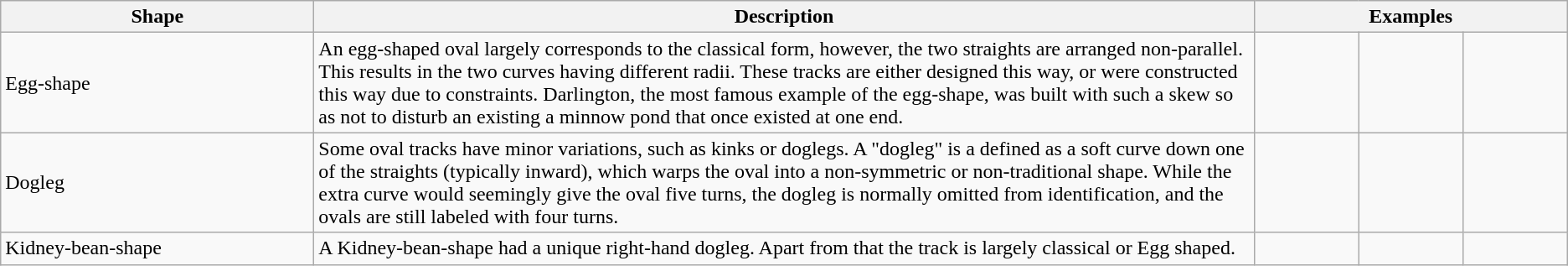<table class="wikitable">
<tr>
<th width=20%>Shape</th>
<th width=60%>Description</th>
<th colspan="3">Examples</th>
</tr>
<tr>
<td>Egg-shape</td>
<td>An egg-shaped oval largely corresponds to the classical form, however, the two straights are arranged non-parallel. This results in the two curves having different radii. These tracks are either designed this way, or were constructed this way due to constraints. Darlington, the most famous example of the egg-shape, was built with such a skew so as not to disturb an existing a minnow pond that once existed at one end.</td>
<td></td>
<td></td>
<td></td>
</tr>
<tr>
<td>Dogleg</td>
<td>Some oval tracks have minor variations, such as kinks or doglegs. A "dogleg" is a defined as a soft curve down one of the straights (typically inward), which warps the oval into a non-symmetric or non-traditional shape. While the extra curve would seemingly give the oval five turns, the dogleg is normally omitted from identification, and the ovals are still labeled with four turns.</td>
<td></td>
<td></td>
<td></td>
</tr>
<tr>
<td>Kidney-bean-shape</td>
<td>A Kidney-bean-shape had a unique right-hand dogleg. Apart from that the track is largely classical or Egg shaped.</td>
<td></td>
<td></td>
<td></td>
</tr>
</table>
